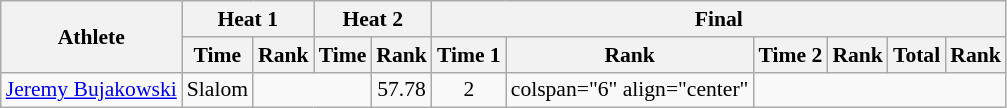<table class="wikitable" style="font-size:90%">
<tr>
<th rowspan="2">Athlete</th>
<th colspan="2">Heat 1</th>
<th colspan="2">Heat 2</th>
<th colspan="6">Final</th>
</tr>
<tr>
<th>Time</th>
<th>Rank</th>
<th>Time</th>
<th>Rank</th>
<th>Time 1</th>
<th>Rank</th>
<th>Time 2</th>
<th>Rank</th>
<th>Total</th>
<th>Rank</th>
</tr>
<tr>
<td><a href='#'>Jeremy Bujakowski</a></td>
<td>Slalom</td>
<td colspan="2" align="center"></td>
<td align="center">57.78</td>
<td align="center">2</td>
<td>colspan="6" align="center" </td>
</tr>
</table>
